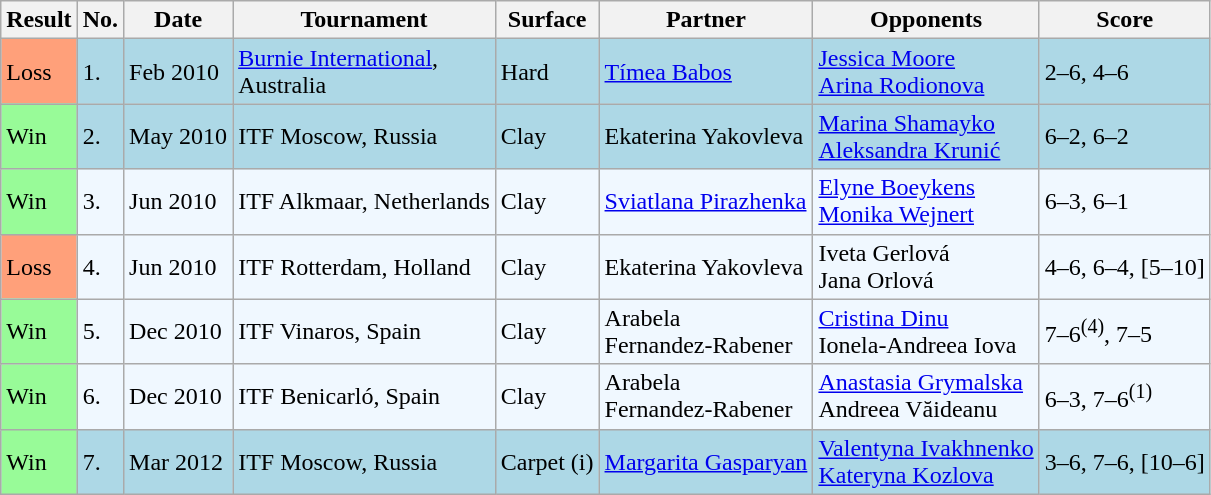<table class="sortable wikitable">
<tr>
<th>Result</th>
<th>No.</th>
<th>Date</th>
<th>Tournament</th>
<th>Surface</th>
<th>Partner</th>
<th>Opponents</th>
<th class="unsortable">Score</th>
</tr>
<tr style="background:lightblue;">
<td style="background:#ffa07a;">Loss</td>
<td>1.</td>
<td>Feb 2010</td>
<td><a href='#'>Burnie International</a>, <br>Australia</td>
<td>Hard</td>
<td> <a href='#'>Tímea Babos</a></td>
<td> <a href='#'>Jessica Moore</a> <br>  <a href='#'>Arina Rodionova</a></td>
<td>2–6, 4–6</td>
</tr>
<tr style="background:lightblue;">
<td style="background:#98fb98;">Win</td>
<td>2.</td>
<td>May 2010</td>
<td>ITF Moscow, Russia</td>
<td>Clay</td>
<td> Ekaterina Yakovleva</td>
<td> <a href='#'>Marina Shamayko</a> <br>  <a href='#'>Aleksandra Krunić</a></td>
<td>6–2, 6–2</td>
</tr>
<tr style="background:#f0f8ff;">
<td style="background:#98fb98;">Win</td>
<td>3.</td>
<td>Jun 2010</td>
<td>ITF Alkmaar, Netherlands</td>
<td>Clay</td>
<td> <a href='#'>Sviatlana Pirazhenka</a></td>
<td> <a href='#'>Elyne Boeykens</a> <br>  <a href='#'>Monika Wejnert</a></td>
<td>6–3, 6–1</td>
</tr>
<tr style="background:#f0f8ff;">
<td style="background:#ffa07a;">Loss</td>
<td>4.</td>
<td>Jun 2010</td>
<td>ITF Rotterdam, Holland</td>
<td>Clay</td>
<td> Ekaterina Yakovleva</td>
<td> Iveta Gerlová <br>  Jana Orlová</td>
<td>4–6, 6–4, [5–10]</td>
</tr>
<tr style="background:#f0f8ff;">
<td style="background:#98fb98;">Win</td>
<td>5.</td>
<td>Dec 2010</td>
<td>ITF Vinaros, Spain</td>
<td>Clay</td>
<td> Arabela<br> Fernandez-Rabener</td>
<td> <a href='#'>Cristina Dinu</a> <br>  Ionela-Andreea Iova</td>
<td>7–6<sup>(4)</sup>, 7–5</td>
</tr>
<tr style="background:#f0f8ff;">
<td style="background:#98fb98;">Win</td>
<td>6.</td>
<td>Dec 2010</td>
<td>ITF Benicarló, Spain</td>
<td>Clay</td>
<td> Arabela<br> Fernandez-Rabener</td>
<td> <a href='#'>Anastasia Grymalska</a> <br>  Andreea Văideanu</td>
<td>6–3, 7–6<sup>(1)</sup></td>
</tr>
<tr bgcolor="lightblue">
<td bgcolor="98FB98">Win</td>
<td>7.</td>
<td>Mar 2012</td>
<td>ITF Moscow, Russia</td>
<td>Carpet (i)</td>
<td> <a href='#'>Margarita Gasparyan</a></td>
<td> <a href='#'>Valentyna Ivakhnenko</a> <br>  <a href='#'>Kateryna Kozlova</a></td>
<td>3–6, 7–6, [10–6]</td>
</tr>
</table>
